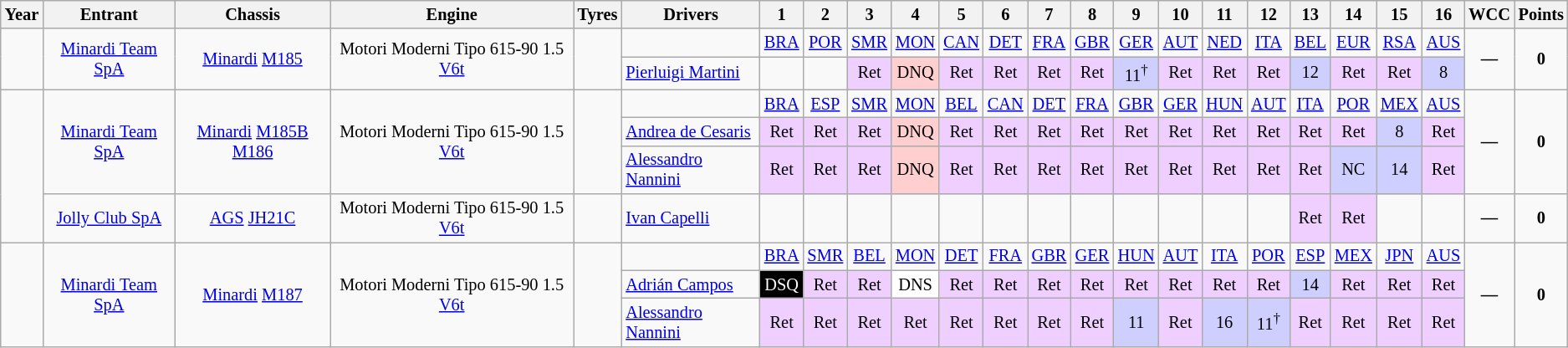<table class="wikitable" style="text-align:center; font-size:85%">
<tr>
<th>Year</th>
<th>Entrant</th>
<th>Chassis</th>
<th>Engine</th>
<th>Tyres</th>
<th>Drivers</th>
<th>1</th>
<th>2</th>
<th>3</th>
<th>4</th>
<th>5</th>
<th>6</th>
<th>7</th>
<th>8</th>
<th>9</th>
<th>10</th>
<th>11</th>
<th>12</th>
<th>13</th>
<th>14</th>
<th>15</th>
<th>16</th>
<th>WCC</th>
<th>Points</th>
</tr>
<tr>
<td rowspan=2></td>
<td rowspan=2><a href='#'>Minardi Team SpA</a></td>
<td rowspan=2><a href='#'>Minardi</a> <a href='#'>M185</a></td>
<td rowspan=2>Motori Moderni Tipo 615-90 1.5 <a href='#'>V6</a><a href='#'>t</a></td>
<td rowspan=2></td>
<td></td>
<td><a href='#'>BRA</a></td>
<td><a href='#'>POR</a></td>
<td><a href='#'>SMR</a></td>
<td><a href='#'>MON</a></td>
<td><a href='#'>CAN</a></td>
<td><a href='#'>DET</a></td>
<td><a href='#'>FRA</a></td>
<td><a href='#'>GBR</a></td>
<td><a href='#'>GER</a></td>
<td><a href='#'>AUT</a></td>
<td><a href='#'>NED</a></td>
<td><a href='#'>ITA</a></td>
<td><a href='#'>BEL</a></td>
<td><a href='#'>EUR</a></td>
<td><a href='#'>RSA</a></td>
<td><a href='#'>AUS</a></td>
<td rowspan=2><strong>—</strong></td>
<td rowspan=2><strong>0</strong></td>
</tr>
<tr>
<td align="left"> <a href='#'>Pierluigi Martini</a></td>
<td></td>
<td></td>
<td style="background:#efcfff;">Ret</td>
<td style="background:#ffcfcf;">DNQ</td>
<td style="background:#efcfff;">Ret</td>
<td style="background:#efcfff;">Ret</td>
<td style="background:#efcfff;">Ret</td>
<td style="background:#efcfff;">Ret</td>
<td style="background:#cfcfff;">11<sup>†</sup></td>
<td style="background:#efcfff;">Ret</td>
<td style="background:#efcfff;">Ret</td>
<td style="background:#efcfff;">Ret</td>
<td style="background:#cfcfff;">12</td>
<td style="background:#efcfff;">Ret</td>
<td style="background:#efcfff;">Ret</td>
<td style="background:#cfcfff;">8</td>
</tr>
<tr>
<td rowspan=4></td>
<td rowspan=3><a href='#'>Minardi Team SpA</a></td>
<td rowspan=3><a href='#'>Minardi</a> <a href='#'>M185B</a> <a href='#'>M186</a></td>
<td rowspan=3>Motori Moderni Tipo 615-90 1.5 <a href='#'>V6</a><a href='#'>t</a></td>
<td rowspan=3></td>
<td></td>
<td><a href='#'>BRA</a></td>
<td><a href='#'>ESP</a></td>
<td><a href='#'>SMR</a></td>
<td><a href='#'>MON</a></td>
<td><a href='#'>BEL</a></td>
<td><a href='#'>CAN</a></td>
<td><a href='#'>DET</a></td>
<td><a href='#'>FRA</a></td>
<td><a href='#'>GBR</a></td>
<td><a href='#'>GER</a></td>
<td><a href='#'>HUN</a></td>
<td><a href='#'>AUT</a></td>
<td><a href='#'>ITA</a></td>
<td><a href='#'>POR</a></td>
<td><a href='#'>MEX</a></td>
<td><a href='#'>AUS</a></td>
<td rowspan=3><strong>—</strong></td>
<td rowspan=3><strong>0</strong></td>
</tr>
<tr>
<td style="text-align:left"> <a href='#'>Andrea de Cesaris</a></td>
<td style="background:#efcfff;">Ret</td>
<td style="background:#efcfff;">Ret</td>
<td style="background:#efcfff;">Ret</td>
<td style="background:#ffcfcf;">DNQ</td>
<td style="background:#efcfff;">Ret</td>
<td style="background:#efcfff;">Ret</td>
<td style="background:#efcfff;">Ret</td>
<td style="background:#efcfff;">Ret</td>
<td style="background:#efcfff;">Ret</td>
<td style="background:#efcfff;">Ret</td>
<td style="background:#efcfff;">Ret</td>
<td style="background:#efcfff;">Ret</td>
<td style="background:#efcfff;">Ret</td>
<td style="background:#efcfff;">Ret</td>
<td style="background:#cfcfff;">8</td>
<td style="background:#efcfff;">Ret</td>
</tr>
<tr>
<td style="text-align:left"> <a href='#'>Alessandro Nannini</a></td>
<td style="background:#efcfff;">Ret</td>
<td style="background:#efcfff;">Ret</td>
<td style="background:#efcfff;">Ret</td>
<td style="background:#ffcfcf;">DNQ</td>
<td style="background:#efcfff;">Ret</td>
<td style="background:#efcfff;">Ret</td>
<td style="background:#efcfff;">Ret</td>
<td style="background:#efcfff;">Ret</td>
<td style="background:#efcfff;">Ret</td>
<td style="background:#efcfff;">Ret</td>
<td style="background:#efcfff;">Ret</td>
<td style="background:#efcfff;">Ret</td>
<td style="background:#efcfff;">Ret</td>
<td style="background:#cfcfff;">NC</td>
<td style="background:#cfcfff;">14</td>
<td style="background:#efcfff;">Ret</td>
</tr>
<tr>
<td><a href='#'>Jolly Club SpA</a></td>
<td><a href='#'>AGS</a> <a href='#'>JH21C</a></td>
<td>Motori Moderni Tipo 615-90 1.5 <a href='#'>V6</a><a href='#'>t</a></td>
<td></td>
<td style="text-align:left"> <a href='#'>Ivan Capelli</a></td>
<td></td>
<td></td>
<td></td>
<td></td>
<td></td>
<td></td>
<td></td>
<td></td>
<td></td>
<td></td>
<td></td>
<td></td>
<td style="background:#efcfff;">Ret</td>
<td style="background:#efcfff;">Ret</td>
<td></td>
<td></td>
<td><strong>—</strong></td>
<td><strong>0</strong></td>
</tr>
<tr>
<td rowspan=3></td>
<td rowspan=3><a href='#'>Minardi Team SpA</a></td>
<td rowspan=3><a href='#'>Minardi</a> <a href='#'>M187</a></td>
<td rowspan=3>Motori Moderni Tipo 615-90 1.5 <a href='#'>V6</a><a href='#'>t</a></td>
<td rowspan=3></td>
<td></td>
<td><a href='#'>BRA</a></td>
<td><a href='#'>SMR</a></td>
<td><a href='#'>BEL</a></td>
<td><a href='#'>MON</a></td>
<td><a href='#'>DET</a></td>
<td><a href='#'>FRA</a></td>
<td><a href='#'>GBR</a></td>
<td><a href='#'>GER</a></td>
<td><a href='#'>HUN</a></td>
<td><a href='#'>AUT</a></td>
<td><a href='#'>ITA</a></td>
<td><a href='#'>POR</a></td>
<td><a href='#'>ESP</a></td>
<td><a href='#'>MEX</a></td>
<td><a href='#'>JPN</a></td>
<td><a href='#'>AUS</a></td>
<td rowspan=3><strong>—</strong></td>
<td rowspan=3><strong>0</strong></td>
</tr>
<tr>
<td align="left"> <a href='#'>Adrián Campos</a></td>
<td style="background:#000000; color:white">DSQ</td>
<td style="background:#efcfff;">Ret</td>
<td style="background:#efcfff;">Ret</td>
<td style="background:#ffffff;">DNS</td>
<td style="background:#efcfff;">Ret</td>
<td style="background:#efcfff;">Ret</td>
<td style="background:#efcfff;">Ret</td>
<td style="background:#efcfff;">Ret</td>
<td style="background:#efcfff;">Ret</td>
<td style="background:#efcfff;">Ret</td>
<td style="background:#efcfff;">Ret</td>
<td style="background:#efcfff;">Ret</td>
<td style="background:#cfcfff;">14</td>
<td style="background:#efcfff;">Ret</td>
<td style="background:#efcfff;">Ret</td>
<td style="background:#efcfff;">Ret</td>
</tr>
<tr>
<td align="left"> <a href='#'>Alessandro Nannini</a></td>
<td style="background:#efcfff;">Ret</td>
<td style="background:#efcfff;">Ret</td>
<td style="background:#efcfff;">Ret</td>
<td style="background:#efcfff;">Ret</td>
<td style="background:#efcfff;">Ret</td>
<td style="background:#efcfff;">Ret</td>
<td style="background:#efcfff;">Ret</td>
<td style="background:#efcfff;">Ret</td>
<td style="background:#cfcfff;">11</td>
<td style="background:#efcfff;">Ret</td>
<td style="background:#cfcfff;">16</td>
<td style="background:#cfcfff;">11<sup>†</sup></td>
<td style="background:#efcfff;">Ret</td>
<td style="background:#efcfff;">Ret</td>
<td style="background:#efcfff;">Ret</td>
<td style="background:#efcfff;">Ret</td>
</tr>
</table>
